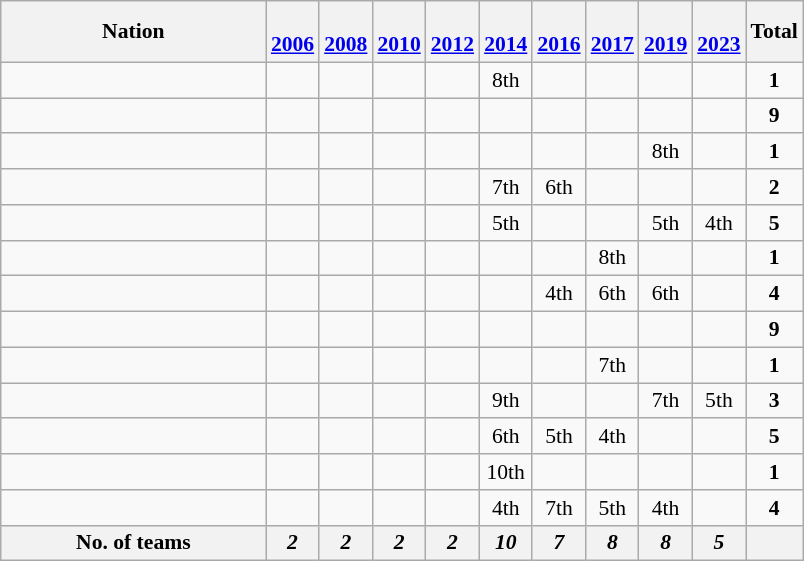<table class="wikitable" style="text-align:center; font-size:90%">
<tr>
<th width=170>Nation</th>
<th><br><a href='#'>2006</a></th>
<th><br><a href='#'>2008</a></th>
<th><br><a href='#'>2010</a></th>
<th><br><a href='#'>2012</a></th>
<th><br><a href='#'>2014</a></th>
<th><br><a href='#'>2016</a></th>
<th><br><a href='#'>2017</a></th>
<th><br><a href='#'>2019</a></th>
<th><br><a href='#'>2023</a></th>
<th>Total</th>
</tr>
<tr>
<td align=left></td>
<td></td>
<td></td>
<td></td>
<td></td>
<td>8th</td>
<td></td>
<td></td>
<td></td>
<td></td>
<td><strong>1</strong></td>
</tr>
<tr>
<td align=left></td>
<td></td>
<td></td>
<td></td>
<td></td>
<td></td>
<td></td>
<td></td>
<td></td>
<td></td>
<td><strong>9</strong></td>
</tr>
<tr>
<td align=left></td>
<td></td>
<td></td>
<td></td>
<td></td>
<td></td>
<td></td>
<td></td>
<td>8th</td>
<td></td>
<td><strong>1</strong></td>
</tr>
<tr>
<td align=left></td>
<td></td>
<td></td>
<td></td>
<td></td>
<td>7th</td>
<td>6th</td>
<td></td>
<td></td>
<td></td>
<td><strong>2</strong></td>
</tr>
<tr>
<td align=left></td>
<td></td>
<td></td>
<td></td>
<td></td>
<td>5th</td>
<td></td>
<td></td>
<td>5th</td>
<td>4th</td>
<td><strong>5</strong></td>
</tr>
<tr>
<td align=left></td>
<td></td>
<td></td>
<td></td>
<td></td>
<td></td>
<td></td>
<td>8th</td>
<td></td>
<td></td>
<td><strong>1</strong></td>
</tr>
<tr>
<td align=left></td>
<td></td>
<td></td>
<td></td>
<td></td>
<td></td>
<td>4th</td>
<td>6th</td>
<td>6th</td>
<td></td>
<td><strong>4</strong></td>
</tr>
<tr>
<td align=left></td>
<td></td>
<td></td>
<td></td>
<td></td>
<td></td>
<td></td>
<td></td>
<td></td>
<td></td>
<td><strong>9</strong></td>
</tr>
<tr>
<td align=left></td>
<td></td>
<td></td>
<td></td>
<td></td>
<td></td>
<td></td>
<td>7th</td>
<td></td>
<td></td>
<td><strong>1</strong></td>
</tr>
<tr>
<td align=left></td>
<td></td>
<td></td>
<td></td>
<td></td>
<td>9th</td>
<td></td>
<td></td>
<td>7th</td>
<td>5th</td>
<td><strong>3</strong></td>
</tr>
<tr>
<td align=left></td>
<td></td>
<td></td>
<td></td>
<td></td>
<td>6th</td>
<td>5th</td>
<td>4th</td>
<td></td>
<td></td>
<td><strong>5</strong></td>
</tr>
<tr>
<td align=left></td>
<td></td>
<td></td>
<td></td>
<td></td>
<td>10th</td>
<td></td>
<td></td>
<td></td>
<td></td>
<td><strong>1</strong></td>
</tr>
<tr>
<td align=left></td>
<td></td>
<td></td>
<td></td>
<td></td>
<td>4th</td>
<td>7th</td>
<td>5th</td>
<td>4th</td>
<td></td>
<td><strong>4</strong></td>
</tr>
<tr>
<th>No. of teams</th>
<th><em>2</em></th>
<th><em>2</em></th>
<th><em>2</em></th>
<th><em>2</em></th>
<th><em>10</em></th>
<th><em>7</em></th>
<th><em>8</em></th>
<th><em>8</em></th>
<th><em>5</em></th>
<th></th>
</tr>
</table>
